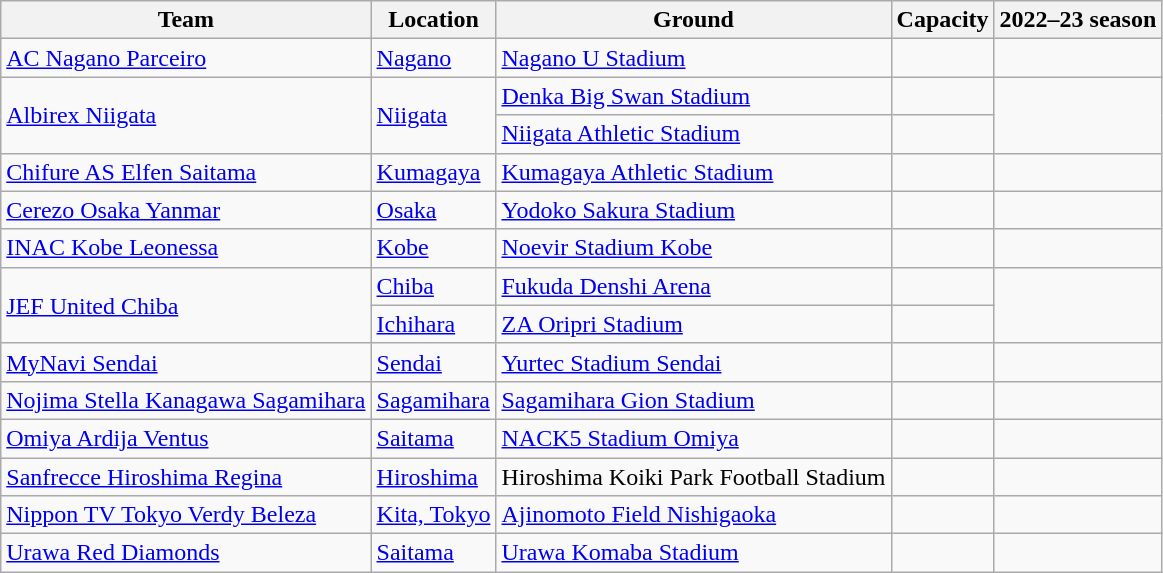<table class="wikitable sortable">
<tr>
<th>Team</th>
<th>Location</th>
<th>Ground</th>
<th>Capacity</th>
<th>2022–23 season</th>
</tr>
<tr>
<td><a href='#'>AC Nagano Parceiro</a></td>
<td><a href='#'>Nagano</a></td>
<td><a href='#'>Nagano U Stadium</a></td>
<td></td>
<td></td>
</tr>
<tr>
<td rowspan=2><a href='#'>Albirex Niigata</a></td>
<td rowspan=2><a href='#'>Niigata</a></td>
<td><a href='#'>Denka Big Swan Stadium</a></td>
<td></td>
<td rowspan=2></td>
</tr>
<tr>
<td><a href='#'>Niigata Athletic Stadium</a></td>
<td></td>
</tr>
<tr>
<td><a href='#'>Chifure AS Elfen Saitama</a></td>
<td><a href='#'>Kumagaya</a></td>
<td><a href='#'>Kumagaya Athletic Stadium</a></td>
<td></td>
<td></td>
</tr>
<tr>
<td><a href='#'>Cerezo Osaka Yanmar</a></td>
<td><a href='#'>Osaka</a></td>
<td><a href='#'>Yodoko Sakura Stadium</a></td>
<td></td>
<td></td>
</tr>
<tr>
<td><a href='#'>INAC Kobe Leonessa</a></td>
<td><a href='#'>Kobe</a></td>
<td><a href='#'>Noevir Stadium Kobe</a></td>
<td></td>
<td></td>
</tr>
<tr>
<td rowspan=2><a href='#'>JEF United Chiba</a></td>
<td><a href='#'>Chiba</a></td>
<td><a href='#'>Fukuda Denshi Arena</a></td>
<td></td>
<td rowspan=2></td>
</tr>
<tr>
<td><a href='#'>Ichihara</a></td>
<td><a href='#'>ZA Oripri Stadium</a></td>
<td></td>
</tr>
<tr>
<td><a href='#'>MyNavi Sendai</a></td>
<td><a href='#'>Sendai</a></td>
<td><a href='#'>Yurtec Stadium Sendai</a></td>
<td></td>
<td></td>
</tr>
<tr>
<td><a href='#'>Nojima Stella Kanagawa Sagamihara</a></td>
<td><a href='#'>Sagamihara</a></td>
<td><a href='#'>Sagamihara Gion Stadium</a></td>
<td></td>
<td></td>
</tr>
<tr>
<td><a href='#'>Omiya Ardija Ventus</a></td>
<td><a href='#'>Saitama</a></td>
<td><a href='#'>NACK5 Stadium Omiya</a></td>
<td></td>
<td></td>
</tr>
<tr>
<td><a href='#'>Sanfrecce Hiroshima Regina</a></td>
<td><a href='#'>Hiroshima</a></td>
<td>Hiroshima Koiki Park Football Stadium</td>
<td></td>
<td></td>
</tr>
<tr>
<td><a href='#'>Nippon TV Tokyo Verdy Beleza</a></td>
<td><a href='#'>Kita, Tokyo</a></td>
<td><a href='#'>Ajinomoto Field Nishigaoka</a></td>
<td></td>
<td></td>
</tr>
<tr>
<td><a href='#'>Urawa Red Diamonds</a></td>
<td><a href='#'>Saitama</a></td>
<td><a href='#'>Urawa Komaba Stadium</a></td>
<td></td>
<td></td>
</tr>
</table>
